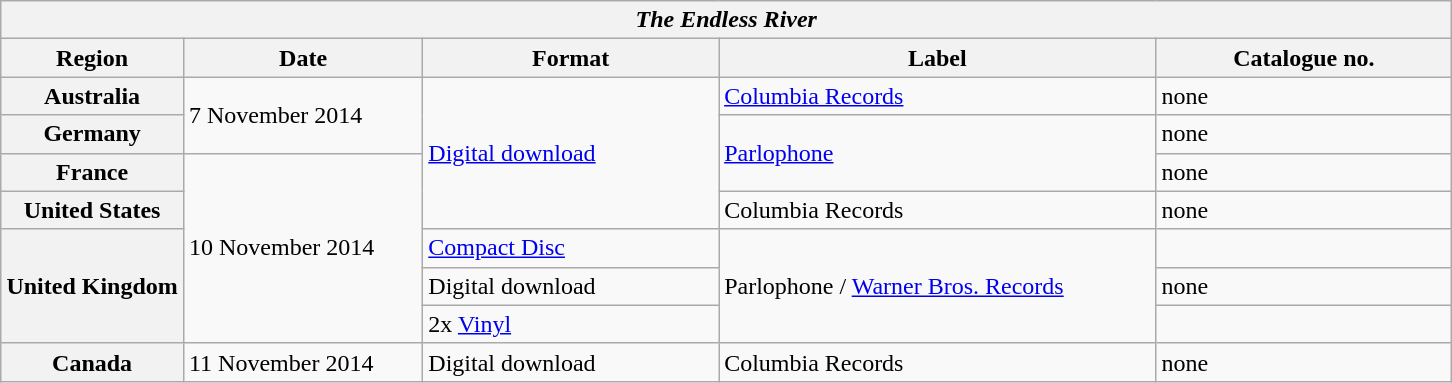<table class="wikitable sortable plainrowheaders">
<tr>
<th scope="col" colspan="5" style="width:60em;"><em>The Endless River</em></th>
</tr>
<tr>
<th scope="col" style="width:6em;">Region</th>
<th scope="col" style="width:8em;">Date</th>
<th scope="col" style="width:10em;">Format</th>
<th scope="col" style="width:15em;">Label</th>
<th scope="col" style="width:10em;" class="unsortable">Catalogue no.</th>
</tr>
<tr>
<th scope="row">Australia</th>
<td rowspan="2">7 November 2014</td>
<td rowspan="4"><a href='#'>Digital download</a></td>
<td><a href='#'>Columbia Records</a></td>
<td>none</td>
</tr>
<tr>
<th scope="row">Germany</th>
<td rowspan="2"><a href='#'>Parlophone</a></td>
<td>none</td>
</tr>
<tr>
<th scope="row">France</th>
<td rowspan="5">10 November 2014</td>
<td>none</td>
</tr>
<tr>
<th scope="row">United States</th>
<td>Columbia Records</td>
<td>none</td>
</tr>
<tr>
<th scope="row" rowspan="3">United Kingdom</th>
<td><a href='#'>Compact Disc</a></td>
<td rowspan="3">Parlophone / <a href='#'>Warner Bros. Records</a></td>
<td></td>
</tr>
<tr>
<td>Digital download</td>
<td>none</td>
</tr>
<tr>
<td>2x <a href='#'>Vinyl</a></td>
<td></td>
</tr>
<tr>
<th scope="row">Canada</th>
<td>11 November 2014</td>
<td>Digital download</td>
<td>Columbia Records</td>
<td>none</td>
</tr>
</table>
